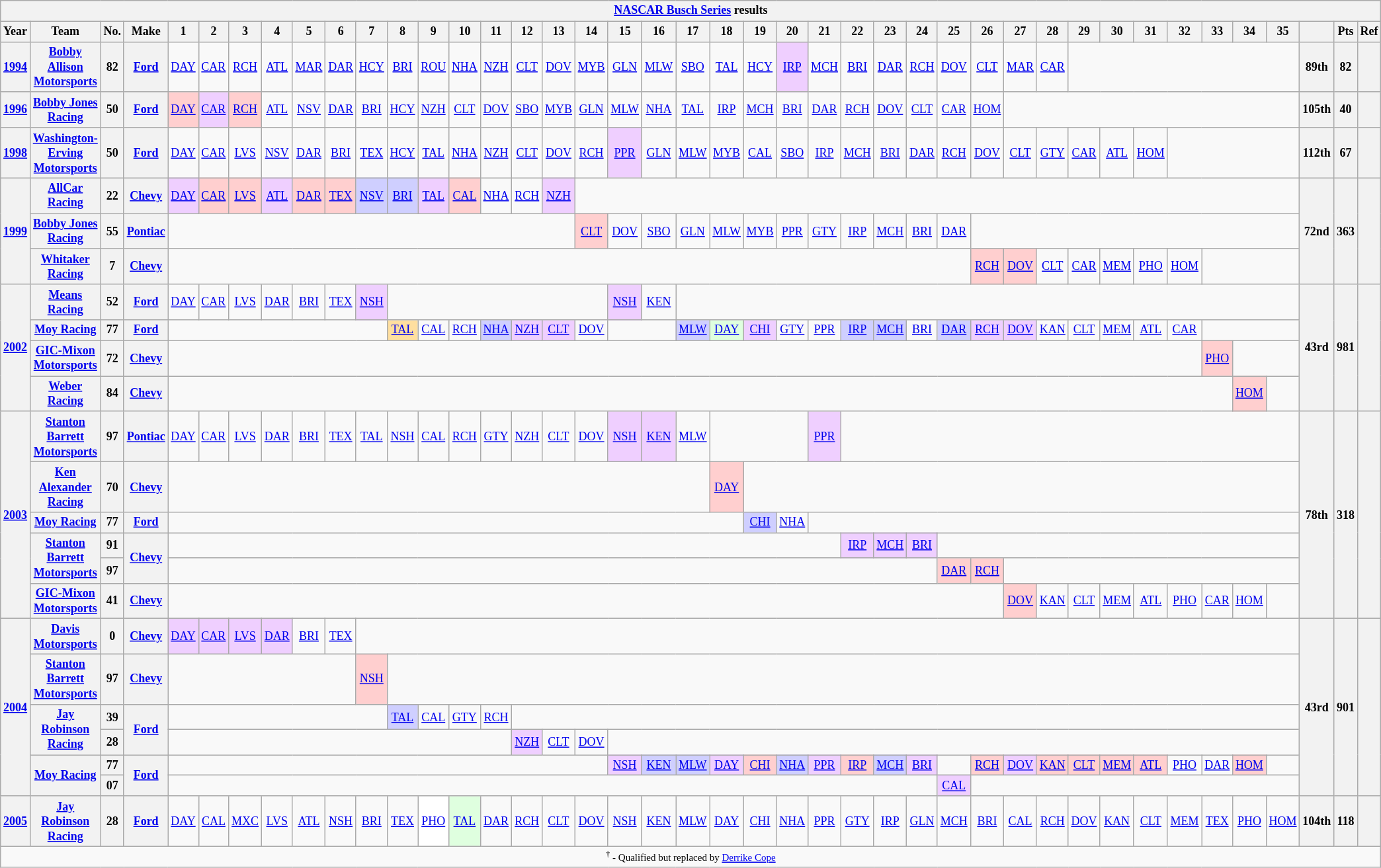<table class="wikitable" style="text-align:center; font-size:75%">
<tr>
<th colspan=42><a href='#'>NASCAR Busch Series</a> results</th>
</tr>
<tr>
<th>Year</th>
<th>Team</th>
<th>No.</th>
<th>Make</th>
<th>1</th>
<th>2</th>
<th>3</th>
<th>4</th>
<th>5</th>
<th>6</th>
<th>7</th>
<th>8</th>
<th>9</th>
<th>10</th>
<th>11</th>
<th>12</th>
<th>13</th>
<th>14</th>
<th>15</th>
<th>16</th>
<th>17</th>
<th>18</th>
<th>19</th>
<th>20</th>
<th>21</th>
<th>22</th>
<th>23</th>
<th>24</th>
<th>25</th>
<th>26</th>
<th>27</th>
<th>28</th>
<th>29</th>
<th>30</th>
<th>31</th>
<th>32</th>
<th>33</th>
<th>34</th>
<th>35</th>
<th></th>
<th>Pts</th>
<th>Ref</th>
</tr>
<tr>
<th><a href='#'>1994</a></th>
<th><a href='#'>Bobby Allison Motorsports</a></th>
<th>82</th>
<th><a href='#'>Ford</a></th>
<td><a href='#'>DAY</a></td>
<td><a href='#'>CAR</a></td>
<td><a href='#'>RCH</a></td>
<td><a href='#'>ATL</a></td>
<td><a href='#'>MAR</a></td>
<td><a href='#'>DAR</a></td>
<td><a href='#'>HCY</a></td>
<td><a href='#'>BRI</a></td>
<td><a href='#'>ROU</a></td>
<td><a href='#'>NHA</a></td>
<td><a href='#'>NZH</a></td>
<td><a href='#'>CLT</a></td>
<td><a href='#'>DOV</a></td>
<td><a href='#'>MYB</a></td>
<td><a href='#'>GLN</a></td>
<td><a href='#'>MLW</a></td>
<td><a href='#'>SBO</a></td>
<td><a href='#'>TAL</a></td>
<td><a href='#'>HCY</a></td>
<td style="background:#EFCFFF;"><a href='#'>IRP</a><br></td>
<td><a href='#'>MCH</a></td>
<td><a href='#'>BRI</a></td>
<td><a href='#'>DAR</a></td>
<td><a href='#'>RCH</a></td>
<td><a href='#'>DOV</a></td>
<td><a href='#'>CLT</a></td>
<td><a href='#'>MAR</a></td>
<td><a href='#'>CAR</a></td>
<td colspan=7></td>
<th>89th</th>
<th>82</th>
<th></th>
</tr>
<tr>
<th><a href='#'>1996</a></th>
<th><a href='#'>Bobby Jones Racing</a></th>
<th>50</th>
<th><a href='#'>Ford</a></th>
<td style="background:#FFCFCF;"><a href='#'>DAY</a><br></td>
<td style="background:#EFCFFF;"><a href='#'>CAR</a><br></td>
<td style="background:#FFCFCF;"><a href='#'>RCH</a><br></td>
<td><a href='#'>ATL</a></td>
<td><a href='#'>NSV</a></td>
<td><a href='#'>DAR</a></td>
<td><a href='#'>BRI</a></td>
<td><a href='#'>HCY</a></td>
<td><a href='#'>NZH</a></td>
<td><a href='#'>CLT</a></td>
<td><a href='#'>DOV</a></td>
<td><a href='#'>SBO</a></td>
<td><a href='#'>MYB</a></td>
<td><a href='#'>GLN</a></td>
<td><a href='#'>MLW</a></td>
<td><a href='#'>NHA</a></td>
<td><a href='#'>TAL</a></td>
<td><a href='#'>IRP</a></td>
<td><a href='#'>MCH</a></td>
<td><a href='#'>BRI</a></td>
<td><a href='#'>DAR</a></td>
<td><a href='#'>RCH</a></td>
<td><a href='#'>DOV</a></td>
<td><a href='#'>CLT</a></td>
<td><a href='#'>CAR</a></td>
<td><a href='#'>HOM</a></td>
<td colspan=9></td>
<th>105th</th>
<th>40</th>
<th></th>
</tr>
<tr>
<th><a href='#'>1998</a></th>
<th><a href='#'>Washington-Erving Motorsports</a></th>
<th>50</th>
<th><a href='#'>Ford</a></th>
<td><a href='#'>DAY</a></td>
<td><a href='#'>CAR</a></td>
<td><a href='#'>LVS</a></td>
<td><a href='#'>NSV</a></td>
<td><a href='#'>DAR</a></td>
<td><a href='#'>BRI</a></td>
<td><a href='#'>TEX</a></td>
<td><a href='#'>HCY</a></td>
<td><a href='#'>TAL</a></td>
<td><a href='#'>NHA</a></td>
<td><a href='#'>NZH</a></td>
<td><a href='#'>CLT</a></td>
<td><a href='#'>DOV</a></td>
<td><a href='#'>RCH</a></td>
<td style="background:#EFCFFF;"><a href='#'>PPR</a><br></td>
<td><a href='#'>GLN</a></td>
<td><a href='#'>MLW</a></td>
<td><a href='#'>MYB</a></td>
<td><a href='#'>CAL</a></td>
<td><a href='#'>SBO</a></td>
<td><a href='#'>IRP</a></td>
<td><a href='#'>MCH</a></td>
<td><a href='#'>BRI</a></td>
<td><a href='#'>DAR</a></td>
<td><a href='#'>RCH</a></td>
<td><a href='#'>DOV</a></td>
<td><a href='#'>CLT</a></td>
<td><a href='#'>GTY</a></td>
<td><a href='#'>CAR</a></td>
<td><a href='#'>ATL</a></td>
<td><a href='#'>HOM</a></td>
<td colspan=4></td>
<th>112th</th>
<th>67</th>
<th></th>
</tr>
<tr>
<th rowspan=3><a href='#'>1999</a></th>
<th><a href='#'>AllCar Racing</a></th>
<th>22</th>
<th><a href='#'>Chevy</a></th>
<td style="background:#EFCFFF;"><a href='#'>DAY</a><br></td>
<td style="background:#FFCFCF;"><a href='#'>CAR</a><br></td>
<td style="background:#FFCFCF;"><a href='#'>LVS</a><br></td>
<td style="background:#EFCFFF;"><a href='#'>ATL</a><br></td>
<td style="background:#FFCFCF;"><a href='#'>DAR</a><br></td>
<td style="background:#FFCFCF;"><a href='#'>TEX</a><br></td>
<td style="background:#CFCFFF;"><a href='#'>NSV</a><br></td>
<td style="background:#CFCFFF;"><a href='#'>BRI</a><br></td>
<td style="background:#EFCFFF;"><a href='#'>TAL</a><br></td>
<td style="background:#FFCFCF;"><a href='#'>CAL</a><br></td>
<td><a href='#'>NHA</a></td>
<td><a href='#'>RCH</a></td>
<td style="background:#EFCFFF;"><a href='#'>NZH</a><br></td>
<td colspan=22></td>
<th rowspan=3>72nd</th>
<th rowspan=3>363</th>
<th rowspan=3></th>
</tr>
<tr>
<th><a href='#'>Bobby Jones Racing</a></th>
<th>55</th>
<th><a href='#'>Pontiac</a></th>
<td colspan=13></td>
<td style="background:#FFCFCF;"><a href='#'>CLT</a><br></td>
<td><a href='#'>DOV</a></td>
<td><a href='#'>SBO</a></td>
<td><a href='#'>GLN</a></td>
<td><a href='#'>MLW</a></td>
<td><a href='#'>MYB</a></td>
<td><a href='#'>PPR</a></td>
<td><a href='#'>GTY</a></td>
<td><a href='#'>IRP</a></td>
<td><a href='#'>MCH</a></td>
<td><a href='#'>BRI</a></td>
<td><a href='#'>DAR</a></td>
<td colspan=10></td>
</tr>
<tr>
<th><a href='#'>Whitaker Racing</a></th>
<th>7</th>
<th><a href='#'>Chevy</a></th>
<td colspan=25></td>
<td style="background:#FFCFCF;"><a href='#'>RCH</a><br></td>
<td style="background:#FFCFCF;"><a href='#'>DOV</a><br></td>
<td><a href='#'>CLT</a></td>
<td><a href='#'>CAR</a></td>
<td><a href='#'>MEM</a></td>
<td><a href='#'>PHO</a></td>
<td><a href='#'>HOM</a></td>
<td colspan=3></td>
</tr>
<tr>
<th rowspan=4><a href='#'>2002</a></th>
<th><a href='#'>Means Racing</a></th>
<th>52</th>
<th><a href='#'>Ford</a></th>
<td><a href='#'>DAY</a></td>
<td><a href='#'>CAR</a></td>
<td><a href='#'>LVS</a></td>
<td><a href='#'>DAR</a></td>
<td><a href='#'>BRI</a></td>
<td><a href='#'>TEX</a></td>
<td style="background:#EFCFFF;"><a href='#'>NSH</a><br></td>
<td colspan=7></td>
<td style="background:#EFCFFF;"><a href='#'>NSH</a><br></td>
<td><a href='#'>KEN</a></td>
<td colspan=19></td>
<th rowspan=4>43rd</th>
<th rowspan=4>981</th>
<th rowspan=4></th>
</tr>
<tr>
<th><a href='#'>Moy Racing</a></th>
<th>77</th>
<th><a href='#'>Ford</a></th>
<td colspan=7></td>
<td style="background:#FFDF9F;"><a href='#'>TAL</a><br></td>
<td><a href='#'>CAL</a></td>
<td><a href='#'>RCH</a></td>
<td style="background:#CFCFFF;"><a href='#'>NHA</a><br></td>
<td style="background:#EFCFFF;"><a href='#'>NZH</a><br></td>
<td style="background:#EFCFFF;"><a href='#'>CLT</a><br></td>
<td><a href='#'>DOV</a></td>
<td colspan=2></td>
<td style="background:#CFCFFF;"><a href='#'>MLW</a><br></td>
<td style="background:#DFFFDF;"><a href='#'>DAY</a><br></td>
<td style="background:#EFCFFF;"><a href='#'>CHI</a><br></td>
<td><a href='#'>GTY</a></td>
<td><a href='#'>PPR</a></td>
<td style="background:#CFCFFF;"><a href='#'>IRP</a><br></td>
<td style="background:#CFCFFF;"><a href='#'>MCH</a><br></td>
<td><a href='#'>BRI</a></td>
<td style="background:#CFCFFF;"><a href='#'>DAR</a><br></td>
<td style="background:#EFCFFF;"><a href='#'>RCH</a><br></td>
<td style="background:#EFCFFF;"><a href='#'>DOV</a><br></td>
<td><a href='#'>KAN</a></td>
<td><a href='#'>CLT</a></td>
<td><a href='#'>MEM</a></td>
<td><a href='#'>ATL</a></td>
<td><a href='#'>CAR</a></td>
<td colspan=3></td>
</tr>
<tr>
<th><a href='#'>GIC-Mixon Motorsports</a></th>
<th>72</th>
<th><a href='#'>Chevy</a></th>
<td colspan=32></td>
<td style="background:#FFCFCF;"><a href='#'>PHO</a><br></td>
<td colspan=2></td>
</tr>
<tr>
<th><a href='#'>Weber Racing</a></th>
<th>84</th>
<th><a href='#'>Chevy</a></th>
<td colspan=33></td>
<td style="background:#FFCFCF;"><a href='#'>HOM</a><br></td>
<td></td>
</tr>
<tr>
<th rowspan=6><a href='#'>2003</a></th>
<th><a href='#'>Stanton Barrett Motorsports</a></th>
<th>97</th>
<th><a href='#'>Pontiac</a></th>
<td><a href='#'>DAY</a></td>
<td><a href='#'>CAR</a></td>
<td><a href='#'>LVS</a></td>
<td><a href='#'>DAR</a></td>
<td><a href='#'>BRI</a></td>
<td><a href='#'>TEX</a></td>
<td><a href='#'>TAL</a></td>
<td><a href='#'>NSH</a></td>
<td><a href='#'>CAL</a></td>
<td><a href='#'>RCH</a></td>
<td><a href='#'>GTY</a></td>
<td><a href='#'>NZH</a></td>
<td><a href='#'>CLT</a></td>
<td><a href='#'>DOV</a></td>
<td style="background:#EFCFFF;"><a href='#'>NSH</a><br></td>
<td style="background:#EFCFFF;"><a href='#'>KEN</a><br></td>
<td><a href='#'>MLW</a></td>
<td colspan=3></td>
<td style="background:#EFCFFF;"><a href='#'>PPR</a><br></td>
<td colspan=14></td>
<th rowspan=6>78th</th>
<th rowspan=6>318</th>
<th rowspan=6></th>
</tr>
<tr>
<th><a href='#'>Ken Alexander Racing</a></th>
<th>70</th>
<th><a href='#'>Chevy</a></th>
<td colspan=17></td>
<td style="background:#FFCFCF;"><a href='#'>DAY</a><br></td>
<td colspan=17></td>
</tr>
<tr>
<th><a href='#'>Moy Racing</a></th>
<th>77</th>
<th><a href='#'>Ford</a></th>
<td colspan=18></td>
<td style="background:#CFCFFF;"><a href='#'>CHI</a><br></td>
<td><a href='#'>NHA</a></td>
<td colspan=15></td>
</tr>
<tr>
<th rowspan=2><a href='#'>Stanton Barrett Motorsports</a></th>
<th>91</th>
<th rowspan=2><a href='#'>Chevy</a></th>
<td colspan=21></td>
<td style="background:#EFCFFF;"><a href='#'>IRP</a><br></td>
<td style="background:#EFCFFF;"><a href='#'>MCH</a><br></td>
<td style="background:#EFCFFF;"><a href='#'>BRI</a><br></td>
<td colspan=11></td>
</tr>
<tr>
<th>97</th>
<td colspan=24></td>
<td style="background:#FFCFCF;"><a href='#'>DAR</a><br></td>
<td style="background:#FFCFCF;"><a href='#'>RCH</a><br></td>
<td colspan=9></td>
</tr>
<tr>
<th><a href='#'>GIC-Mixon Motorsports</a></th>
<th>41</th>
<th><a href='#'>Chevy</a></th>
<td colspan=26></td>
<td style="background:#FFCFCF;"><a href='#'>DOV</a><br></td>
<td><a href='#'>KAN</a></td>
<td><a href='#'>CLT</a></td>
<td><a href='#'>MEM</a></td>
<td><a href='#'>ATL</a></td>
<td><a href='#'>PHO</a></td>
<td><a href='#'>CAR</a></td>
<td><a href='#'>HOM</a></td>
<td></td>
</tr>
<tr>
<th rowspan=6><a href='#'>2004</a></th>
<th><a href='#'>Davis Motorsports</a></th>
<th>0</th>
<th><a href='#'>Chevy</a></th>
<td style="background:#EFCFFF;"><a href='#'>DAY</a><br></td>
<td style="background:#EFCFFF;"><a href='#'>CAR</a><br></td>
<td style="background:#EFCFFF;"><a href='#'>LVS</a><br></td>
<td style="background:#EFCFFF;"><a href='#'>DAR</a><br></td>
<td><a href='#'>BRI</a></td>
<td><a href='#'>TEX</a></td>
<td colspan=29></td>
<th rowspan=6>43rd</th>
<th rowspan=6>901</th>
<th rowspan=6></th>
</tr>
<tr>
<th><a href='#'>Stanton Barrett Motorsports</a></th>
<th>97</th>
<th><a href='#'>Chevy</a></th>
<td colspan=6></td>
<td style="background:#FFCFCF;"><a href='#'>NSH</a><br></td>
<td colspan=28></td>
</tr>
<tr>
<th rowspan=2><a href='#'>Jay Robinson Racing</a></th>
<th>39</th>
<th rowspan=2><a href='#'>Ford</a></th>
<td colspan=7></td>
<td style="background:#CFCFFF;"><a href='#'>TAL</a><br></td>
<td><a href='#'>CAL</a></td>
<td><a href='#'>GTY</a></td>
<td><a href='#'>RCH</a></td>
<td colspan=24></td>
</tr>
<tr>
<th>28</th>
<td colspan=11></td>
<td style="background:#EFCFFF;"><a href='#'>NZH</a><br></td>
<td><a href='#'>CLT</a></td>
<td><a href='#'>DOV</a></td>
<td colspan=21></td>
</tr>
<tr>
<th rowspan=2><a href='#'>Moy Racing</a></th>
<th>77</th>
<th rowspan=2><a href='#'>Ford</a></th>
<td colspan=14></td>
<td style="background:#EFCFFF;"><a href='#'>NSH</a><br></td>
<td style="background:#CFCFFF;"><a href='#'>KEN</a><br></td>
<td style="background:#CFCFFF;"><a href='#'>MLW</a><br></td>
<td style="background:#EFCFFF;"><a href='#'>DAY</a><br></td>
<td style="background:#FFCFCF;"><a href='#'>CHI</a><br></td>
<td style="background:#CFCFFF;"><a href='#'>NHA</a><br></td>
<td style="background:#EFCFFF;"><a href='#'>PPR</a><br></td>
<td style="background:#FFCFCF;"><a href='#'>IRP</a><br></td>
<td style="background:#CFCFFF;"><a href='#'>MCH</a><br></td>
<td style="background:#EFCFFF;"><a href='#'>BRI</a><br></td>
<td></td>
<td style="background:#FFCFCF;"><a href='#'>RCH</a><br></td>
<td style="background:#EFCFFF;"><a href='#'>DOV</a><br></td>
<td style="background:#FFCFCF;"><a href='#'>KAN</a><br></td>
<td style="background:#FFCFCF;"><a href='#'>CLT</a><br></td>
<td style="background:#FFCFCF;"><a href='#'>MEM</a><br></td>
<td style="background:#FFCFCF;"><a href='#'>ATL</a><br></td>
<td><a href='#'>PHO</a></td>
<td><a href='#'>DAR</a></td>
<td style="background:#FFCFCF;"><a href='#'>HOM</a><br></td>
<td></td>
</tr>
<tr>
<th>07</th>
<td colspan=24></td>
<td style="background:#EFCFFF;"><a href='#'>CAL</a><br></td>
<td colspan=10></td>
</tr>
<tr>
<th><a href='#'>2005</a></th>
<th><a href='#'>Jay Robinson Racing</a></th>
<th>28</th>
<th><a href='#'>Ford</a></th>
<td><a href='#'>DAY</a></td>
<td><a href='#'>CAL</a></td>
<td><a href='#'>MXC</a></td>
<td><a href='#'>LVS</a></td>
<td><a href='#'>ATL</a></td>
<td><a href='#'>NSH</a></td>
<td><a href='#'>BRI</a></td>
<td><a href='#'>TEX</a></td>
<td style="background:#FFFFFF;"><a href='#'>PHO</a><br></td>
<td style="background:#DFFFDF;"><a href='#'>TAL</a><br></td>
<td><a href='#'>DAR</a></td>
<td><a href='#'>RCH</a></td>
<td><a href='#'>CLT</a></td>
<td><a href='#'>DOV</a></td>
<td><a href='#'>NSH</a></td>
<td><a href='#'>KEN</a></td>
<td><a href='#'>MLW</a></td>
<td><a href='#'>DAY</a></td>
<td><a href='#'>CHI</a></td>
<td><a href='#'>NHA</a></td>
<td><a href='#'>PPR</a></td>
<td><a href='#'>GTY</a></td>
<td><a href='#'>IRP</a></td>
<td><a href='#'>GLN</a></td>
<td><a href='#'>MCH</a></td>
<td><a href='#'>BRI</a></td>
<td><a href='#'>CAL</a></td>
<td><a href='#'>RCH</a></td>
<td><a href='#'>DOV</a></td>
<td><a href='#'>KAN</a></td>
<td><a href='#'>CLT</a></td>
<td><a href='#'>MEM</a></td>
<td><a href='#'>TEX</a></td>
<td><a href='#'>PHO</a></td>
<td><a href='#'>HOM</a></td>
<th>104th</th>
<th>118</th>
<th></th>
</tr>
<tr>
<td colspan=42><small><sup>†</sup> - Qualified but replaced by <a href='#'>Derrike Cope</a></small></td>
</tr>
</table>
